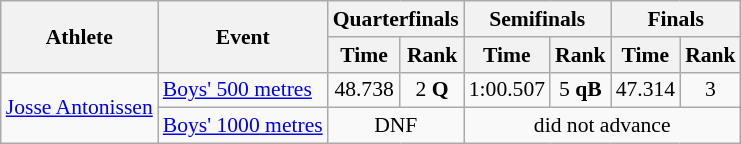<table class="wikitable" style="font-size:90%;">
<tr>
<th rowspan=2>Athlete</th>
<th rowspan=2>Event</th>
<th colspan=2>Quarterfinals</th>
<th colspan=2>Semifinals</th>
<th colspan=2>Finals</th>
</tr>
<tr>
<th>Time</th>
<th>Rank</th>
<th>Time</th>
<th>Rank</th>
<th>Time</th>
<th>Rank</th>
</tr>
<tr>
<td rowspan=2><a href='#'>Josse Antonissen</a></td>
<td><a href='#'>Boys' 500 metres</a></td>
<td align=center>48.738</td>
<td align=center>2 <strong>Q</strong></td>
<td align=center>1:00.507</td>
<td align=center>5 <strong>qB</strong></td>
<td align=center>47.314</td>
<td align=center>3</td>
</tr>
<tr>
<td><a href='#'>Boys' 1000 metres</a></td>
<td align=center colspan=2>DNF</td>
<td align=center colspan=4>did not advance</td>
</tr>
</table>
